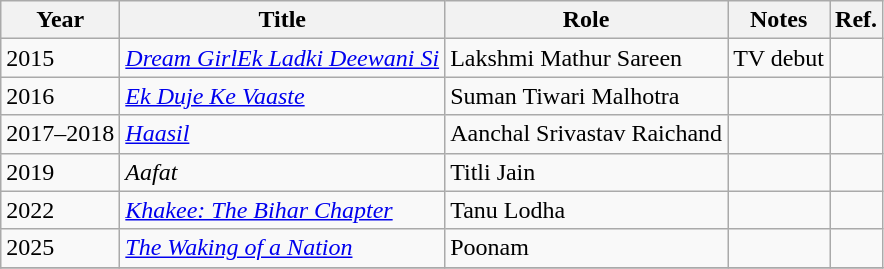<table class="wikitable sortable">
<tr>
<th>Year</th>
<th>Title</th>
<th>Role</th>
<th class="unsortable">Notes</th>
<th class="unsortable">Ref.</th>
</tr>
<tr>
<td>2015</td>
<td><em><a href='#'>Dream GirlEk Ladki Deewani Si</a></em></td>
<td>Lakshmi Mathur Sareen</td>
<td>TV debut</td>
<td></td>
</tr>
<tr>
<td>2016</td>
<td><em><a href='#'>Ek Duje Ke Vaaste</a></em></td>
<td>Suman Tiwari Malhotra</td>
<td></td>
<td></td>
</tr>
<tr>
<td>2017–2018</td>
<td><em><a href='#'>Haasil</a></em></td>
<td>Aanchal Srivastav Raichand</td>
<td></td>
<td></td>
</tr>
<tr>
<td>2019</td>
<td><em>Aafat</em></td>
<td>Titli Jain</td>
<td></td>
<td></td>
</tr>
<tr>
<td>2022</td>
<td><em><a href='#'>Khakee: The Bihar Chapter</a></em></td>
<td>Tanu Lodha</td>
<td></td>
<td></td>
</tr>
<tr>
<td>2025</td>
<td><em><a href='#'>The Waking of a Nation</a></em></td>
<td>Poonam</td>
<td></td>
<td></td>
</tr>
<tr>
</tr>
</table>
